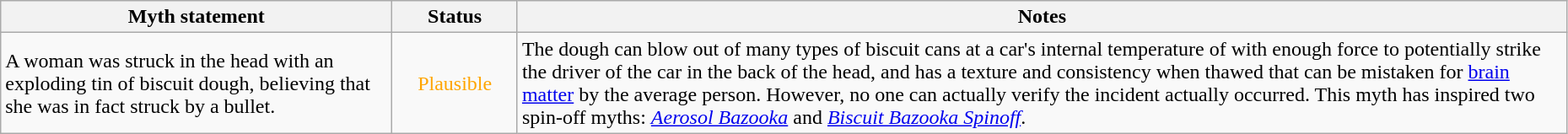<table class="wikitable" style="width:98%;">
<tr>
<th style="width:25%;">Myth statement</th>
<th style="width:8%;">Status</th>
<th style="width:67%;">Notes</th>
</tr>
<tr>
<td>A woman was struck in the head with an exploding tin of biscuit dough, believing that she was in fact struck by a bullet.</td>
<td style="color:white; text-align:center; color:orange;">Plausible</td>
<td>The dough can blow out of many types of biscuit cans at a car's internal temperature of  with enough force to potentially strike the driver of the car in the back of the head, and has a texture and consistency when thawed that can be mistaken for <a href='#'>brain matter</a> by the average person. However, no one can actually verify the incident actually occurred. This myth has inspired two spin-off myths: <em><a href='#'>Aerosol Bazooka</a></em> and <em><a href='#'>Biscuit Bazooka Spinoff</a></em>.</td>
</tr>
</table>
